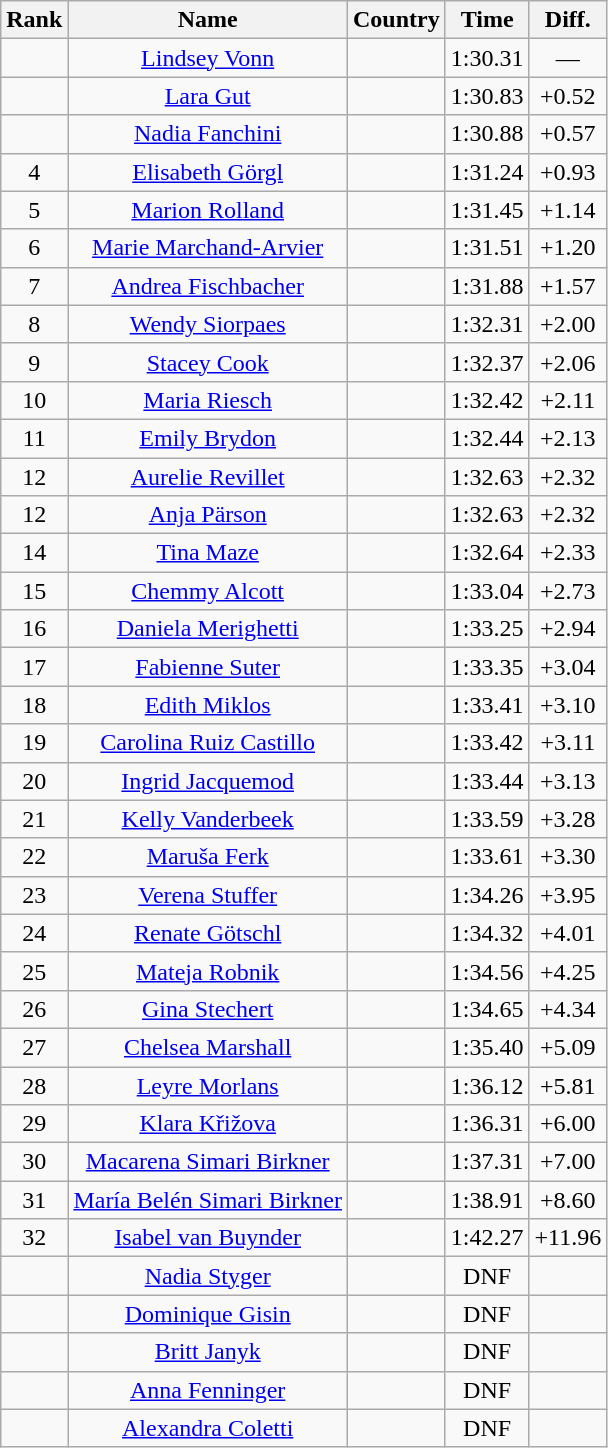<table class="wikitable" style="text-align:center">
<tr>
<th>Rank</th>
<th>Name</th>
<th>Country</th>
<th>Time</th>
<th>Diff.</th>
</tr>
<tr>
<td></td>
<td><a href='#'>Lindsey Vonn</a></td>
<td></td>
<td>1:30.31</td>
<td>—</td>
</tr>
<tr>
<td></td>
<td><a href='#'>Lara Gut</a></td>
<td></td>
<td>1:30.83</td>
<td>+0.52</td>
</tr>
<tr>
<td></td>
<td><a href='#'>Nadia Fanchini</a></td>
<td></td>
<td>1:30.88</td>
<td>+0.57</td>
</tr>
<tr>
<td>4</td>
<td><a href='#'>Elisabeth Görgl</a></td>
<td></td>
<td>1:31.24</td>
<td>+0.93</td>
</tr>
<tr>
<td>5</td>
<td><a href='#'>Marion Rolland</a></td>
<td></td>
<td>1:31.45</td>
<td>+1.14</td>
</tr>
<tr>
<td>6</td>
<td><a href='#'>Marie Marchand-Arvier</a></td>
<td></td>
<td>1:31.51</td>
<td>+1.20</td>
</tr>
<tr>
<td>7</td>
<td><a href='#'>Andrea Fischbacher</a></td>
<td></td>
<td>1:31.88</td>
<td>+1.57</td>
</tr>
<tr>
<td>8</td>
<td><a href='#'>Wendy Siorpaes</a></td>
<td></td>
<td>1:32.31</td>
<td>+2.00</td>
</tr>
<tr>
<td>9</td>
<td><a href='#'>Stacey Cook</a></td>
<td></td>
<td>1:32.37</td>
<td>+2.06</td>
</tr>
<tr>
<td>10</td>
<td><a href='#'>Maria Riesch</a></td>
<td></td>
<td>1:32.42</td>
<td>+2.11</td>
</tr>
<tr>
<td>11</td>
<td><a href='#'>Emily Brydon</a></td>
<td></td>
<td>1:32.44</td>
<td>+2.13</td>
</tr>
<tr>
<td>12</td>
<td><a href='#'>Aurelie Revillet</a></td>
<td></td>
<td>1:32.63</td>
<td>+2.32</td>
</tr>
<tr>
<td>12</td>
<td><a href='#'>Anja Pärson</a></td>
<td></td>
<td>1:32.63</td>
<td>+2.32</td>
</tr>
<tr>
<td>14</td>
<td><a href='#'>Tina Maze</a></td>
<td></td>
<td>1:32.64</td>
<td>+2.33</td>
</tr>
<tr>
<td>15</td>
<td><a href='#'>Chemmy Alcott</a></td>
<td></td>
<td>1:33.04</td>
<td>+2.73</td>
</tr>
<tr>
<td>16</td>
<td><a href='#'>Daniela Merighetti</a></td>
<td></td>
<td>1:33.25</td>
<td>+2.94</td>
</tr>
<tr>
<td>17</td>
<td><a href='#'>Fabienne Suter</a></td>
<td></td>
<td>1:33.35</td>
<td>+3.04</td>
</tr>
<tr>
<td>18</td>
<td><a href='#'>Edith Miklos</a></td>
<td></td>
<td>1:33.41</td>
<td>+3.10</td>
</tr>
<tr>
<td>19</td>
<td><a href='#'>Carolina Ruiz Castillo</a></td>
<td></td>
<td>1:33.42</td>
<td>+3.11</td>
</tr>
<tr>
<td>20</td>
<td><a href='#'>Ingrid Jacquemod</a></td>
<td></td>
<td>1:33.44</td>
<td>+3.13</td>
</tr>
<tr>
<td>21</td>
<td><a href='#'>Kelly Vanderbeek</a></td>
<td></td>
<td>1:33.59</td>
<td>+3.28</td>
</tr>
<tr>
<td>22</td>
<td><a href='#'>Maruša Ferk</a></td>
<td></td>
<td>1:33.61</td>
<td>+3.30</td>
</tr>
<tr>
<td>23</td>
<td><a href='#'>Verena Stuffer</a></td>
<td></td>
<td>1:34.26</td>
<td>+3.95</td>
</tr>
<tr>
<td>24</td>
<td><a href='#'>Renate Götschl</a></td>
<td></td>
<td>1:34.32</td>
<td>+4.01</td>
</tr>
<tr>
<td>25</td>
<td><a href='#'>Mateja Robnik</a></td>
<td></td>
<td>1:34.56</td>
<td>+4.25</td>
</tr>
<tr>
<td>26</td>
<td><a href='#'>Gina Stechert</a></td>
<td></td>
<td>1:34.65</td>
<td>+4.34</td>
</tr>
<tr>
<td>27</td>
<td><a href='#'>Chelsea Marshall</a></td>
<td></td>
<td>1:35.40</td>
<td>+5.09</td>
</tr>
<tr>
<td>28</td>
<td><a href='#'>Leyre Morlans</a></td>
<td></td>
<td>1:36.12</td>
<td>+5.81</td>
</tr>
<tr>
<td>29</td>
<td><a href='#'>Klara Křižova</a></td>
<td></td>
<td>1:36.31</td>
<td>+6.00</td>
</tr>
<tr>
<td>30</td>
<td><a href='#'>Macarena Simari Birkner</a></td>
<td></td>
<td>1:37.31</td>
<td>+7.00</td>
</tr>
<tr>
<td>31</td>
<td><a href='#'>María Belén Simari Birkner</a></td>
<td></td>
<td>1:38.91</td>
<td>+8.60</td>
</tr>
<tr>
<td>32</td>
<td><a href='#'>Isabel van Buynder</a></td>
<td></td>
<td>1:42.27</td>
<td>+11.96</td>
</tr>
<tr>
<td></td>
<td><a href='#'>Nadia Styger</a></td>
<td></td>
<td>DNF</td>
<td></td>
</tr>
<tr>
<td></td>
<td><a href='#'>Dominique Gisin</a></td>
<td></td>
<td>DNF</td>
<td></td>
</tr>
<tr>
<td></td>
<td><a href='#'>Britt Janyk</a></td>
<td></td>
<td>DNF</td>
<td></td>
</tr>
<tr>
<td></td>
<td><a href='#'>Anna Fenninger</a></td>
<td></td>
<td>DNF</td>
<td></td>
</tr>
<tr>
<td></td>
<td><a href='#'>Alexandra Coletti</a></td>
<td></td>
<td>DNF</td>
<td></td>
</tr>
</table>
